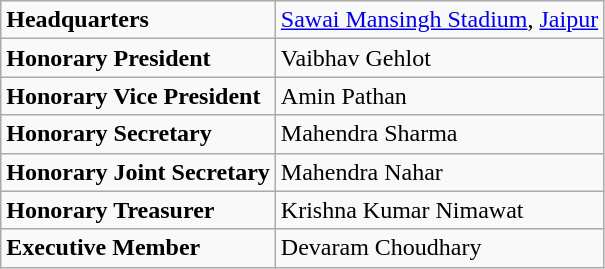<table class="wikitable">
<tr>
<td><strong>Headquarters</strong></td>
<td><a href='#'>Sawai Mansingh Stadium</a>, <a href='#'>Jaipur</a></td>
</tr>
<tr>
<td><strong>Honorary President</strong></td>
<td>Vaibhav Gehlot</td>
</tr>
<tr>
<td><strong>Honorary Vice President</strong></td>
<td>Amin Pathan</td>
</tr>
<tr>
<td><strong>Honorary Secretary</strong></td>
<td>Mahendra Sharma</td>
</tr>
<tr>
<td><strong>Honorary Joint Secretary</strong></td>
<td>Mahendra Nahar</td>
</tr>
<tr>
<td><strong>Honorary Treasurer</strong></td>
<td>Krishna Kumar Nimawat</td>
</tr>
<tr>
<td><strong>Executive Member</strong></td>
<td>Devaram Choudhary</td>
</tr>
</table>
